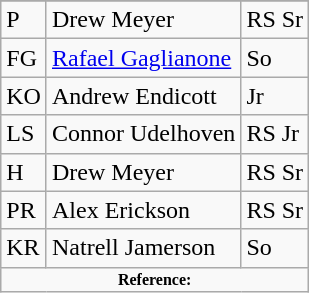<table class="wikitable">
<tr>
</tr>
<tr>
<td>P</td>
<td>Drew Meyer</td>
<td>RS Sr</td>
</tr>
<tr>
<td>FG</td>
<td><a href='#'>Rafael Gaglianone</a></td>
<td>So</td>
</tr>
<tr>
<td>KO</td>
<td>Andrew Endicott</td>
<td>Jr</td>
</tr>
<tr>
<td>LS</td>
<td>Connor Udelhoven</td>
<td>RS Jr</td>
</tr>
<tr>
<td>H</td>
<td>Drew Meyer</td>
<td>RS Sr</td>
</tr>
<tr>
<td>PR</td>
<td>Alex Erickson</td>
<td>RS Sr</td>
</tr>
<tr>
<td>KR</td>
<td>Natrell Jamerson</td>
<td>So</td>
</tr>
<tr>
<td colspan="3"  style="font-size:8pt; text-align:center;"><strong>Reference:</strong></td>
</tr>
</table>
